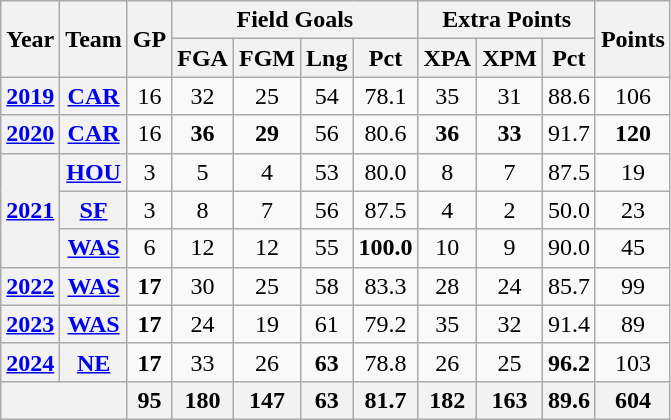<table class="wikitable" style="text-align:center;">
<tr>
<th rowspan="2">Year</th>
<th rowspan="2">Team</th>
<th rowspan="2">GP</th>
<th colspan="4">Field Goals</th>
<th colspan="3">Extra Points</th>
<th rowspan="2">Points</th>
</tr>
<tr>
<th>FGA</th>
<th>FGM</th>
<th>Lng</th>
<th>Pct</th>
<th>XPA</th>
<th>XPM</th>
<th>Pct</th>
</tr>
<tr>
<th><a href='#'>2019</a></th>
<th><a href='#'>CAR</a></th>
<td>16</td>
<td>32</td>
<td>25</td>
<td>54</td>
<td>78.1</td>
<td>35</td>
<td>31</td>
<td>88.6</td>
<td>106</td>
</tr>
<tr>
<th><a href='#'>2020</a></th>
<th><a href='#'>CAR</a></th>
<td>16</td>
<td><strong>36</strong></td>
<td><strong>29</strong></td>
<td>56</td>
<td>80.6</td>
<td><strong>36</strong></td>
<td><strong>33</strong></td>
<td>91.7</td>
<td><strong>120</strong></td>
</tr>
<tr>
<th rowspan="3"><a href='#'>2021</a></th>
<th><a href='#'>HOU</a></th>
<td>3</td>
<td>5</td>
<td>4</td>
<td>53</td>
<td>80.0</td>
<td>8</td>
<td>7</td>
<td>87.5</td>
<td>19</td>
</tr>
<tr>
<th><a href='#'>SF</a></th>
<td>3</td>
<td>8</td>
<td>7</td>
<td>56</td>
<td>87.5</td>
<td>4</td>
<td>2</td>
<td>50.0</td>
<td>23</td>
</tr>
<tr>
<th><a href='#'>WAS</a></th>
<td>6</td>
<td>12</td>
<td>12</td>
<td>55</td>
<td><strong>100.0</strong></td>
<td>10</td>
<td>9</td>
<td>90.0</td>
<td>45</td>
</tr>
<tr>
<th><a href='#'>2022</a></th>
<th><a href='#'>WAS</a></th>
<td><strong>17</strong></td>
<td>30</td>
<td>25</td>
<td>58</td>
<td>83.3</td>
<td>28</td>
<td>24</td>
<td>85.7</td>
<td>99</td>
</tr>
<tr>
<th><a href='#'>2023</a></th>
<th><a href='#'>WAS</a></th>
<td><strong>17</strong></td>
<td>24</td>
<td>19</td>
<td>61</td>
<td>79.2</td>
<td>35</td>
<td>32</td>
<td>91.4</td>
<td>89</td>
</tr>
<tr>
<th><a href='#'>2024</a></th>
<th><a href='#'>NE</a></th>
<td><strong>17</strong></td>
<td>33</td>
<td>26</td>
<td><strong>63</strong></td>
<td>78.8</td>
<td>26</td>
<td>25</td>
<td><strong>96.2</strong></td>
<td>103</td>
</tr>
<tr>
<th colspan="2"></th>
<th>95</th>
<th>180</th>
<th>147</th>
<th>63</th>
<th>81.7</th>
<th>182</th>
<th>163</th>
<th>89.6</th>
<th>604</th>
</tr>
</table>
